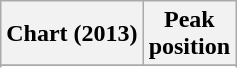<table class="wikitable sortable plainrowheaders" style="text-align:center">
<tr>
<th scope="col">Chart (2013)</th>
<th scope="col">Peak<br>position</th>
</tr>
<tr>
</tr>
<tr>
</tr>
</table>
